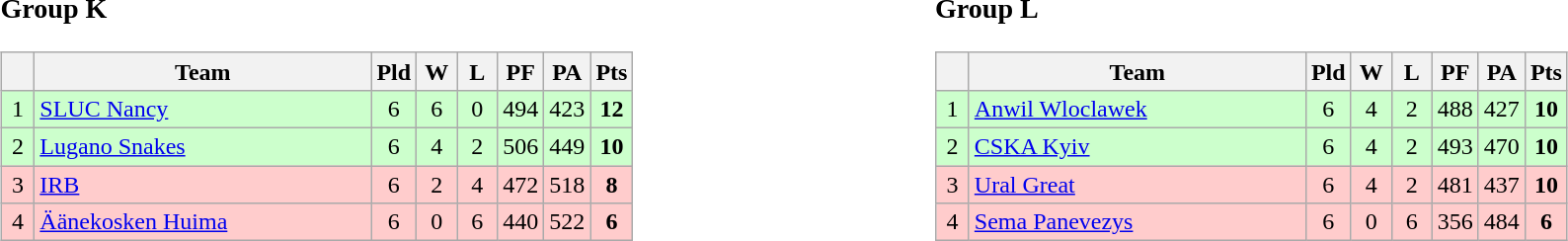<table>
<tr>
<td style="vertical-align:top; width:33%;"><br><h3>Group K</h3><table class=wikitable style="text-align:center">
<tr>
<th width=15></th>
<th width=220>Team</th>
<th width=20>Pld</th>
<th width="20">W</th>
<th width="20">L</th>
<th width="20">PF</th>
<th width="20">PA</th>
<th width=20>Pts</th>
</tr>
<tr bgcolor=#ccffcc>
<td>1</td>
<td align=left> <a href='#'>SLUC Nancy</a></td>
<td>6</td>
<td>6</td>
<td>0</td>
<td>494</td>
<td>423</td>
<td><strong>12</strong></td>
</tr>
<tr bgcolor=#ccffcc>
<td>2</td>
<td align=left> <a href='#'>Lugano Snakes</a></td>
<td>6</td>
<td>4</td>
<td>2</td>
<td>506</td>
<td>449</td>
<td><strong>10</strong></td>
</tr>
<tr bgcolor=#ffcccc>
<td>3</td>
<td align=left> <a href='#'>IRB</a></td>
<td>6</td>
<td>2</td>
<td>4</td>
<td>472</td>
<td>518</td>
<td><strong>8</strong></td>
</tr>
<tr bgcolor=#ffcccc>
<td>4</td>
<td align=left> <a href='#'>Äänekosken Huima</a></td>
<td>6</td>
<td>0</td>
<td>6</td>
<td>440</td>
<td>522</td>
<td><strong>6</strong></td>
</tr>
</table>
</td>
<td style="vertical-align:top; width:33%;"><br><h3>Group L</h3><table class=wikitable style="text-align:center">
<tr>
<th width=15></th>
<th width=220>Team</th>
<th width=20>Pld</th>
<th width="20">W</th>
<th width="20">L</th>
<th width="20">PF</th>
<th width="20">PA</th>
<th width=20>Pts</th>
</tr>
<tr bgcolor=#ccffcc>
<td>1</td>
<td align=left> <a href='#'>Anwil Wloclawek</a></td>
<td>6</td>
<td>4</td>
<td>2</td>
<td>488</td>
<td>427</td>
<td><strong>10</strong></td>
</tr>
<tr bgcolor=#ccffcc>
<td>2</td>
<td align=left> <a href='#'>CSKA Kyiv</a></td>
<td>6</td>
<td>4</td>
<td>2</td>
<td>493</td>
<td>470</td>
<td><strong>10</strong></td>
</tr>
<tr bgcolor=#ffcccc>
<td>3</td>
<td align=left> <a href='#'>Ural Great</a></td>
<td>6</td>
<td>4</td>
<td>2</td>
<td>481</td>
<td>437</td>
<td><strong>10</strong></td>
</tr>
<tr bgcolor=#ffcccc>
<td>4</td>
<td align=left> <a href='#'>Sema Panevezys</a></td>
<td>6</td>
<td>0</td>
<td>6</td>
<td>356</td>
<td>484</td>
<td><strong>6</strong></td>
</tr>
</table>
</td>
</tr>
</table>
